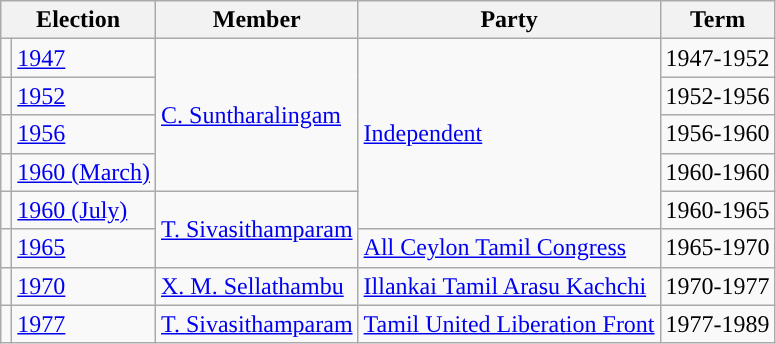<table class="wikitable">
<tr>
<th colspan="2">Election</th>
<th>Member</th>
<th>Party</th>
<th>Term</th>
</tr>
<tr>
<td style="background-color: "></td>
<td><a href='#'>1947</a></td>
<td rowspan ="4"><a href='#'>C. Suntharalingam</a></td>
<td rowspan ="5"><a href='#'>Independent</a></td>
<td>1947-1952</td>
</tr>
<tr>
<td style="background-color: "></td>
<td><a href='#'>1952</a></td>
<td>1952-1956</td>
</tr>
<tr>
<td style="background-color: "></td>
<td><a href='#'>1956</a></td>
<td>1956-1960</td>
</tr>
<tr>
<td style="background-color: "></td>
<td><a href='#'>1960 (March)</a></td>
<td>1960-1960</td>
</tr>
<tr>
<td style="background-color: "></td>
<td><a href='#'>1960 (July)</a></td>
<td rowspan ="2"><a href='#'>T. Sivasithamparam</a></td>
<td>1960-1965</td>
</tr>
<tr>
<td style="background-color: "></td>
<td><a href='#'>1965</a></td>
<td><a href='#'>All Ceylon Tamil Congress</a></td>
<td>1965-1970</td>
</tr>
<tr>
<td style="background-color: "></td>
<td><a href='#'>1970</a></td>
<td><a href='#'>X. M. Sellathambu</a></td>
<td><a href='#'>Illankai Tamil Arasu Kachchi</a></td>
<td>1970-1977</td>
</tr>
<tr>
<td style="background-color: "></td>
<td><a href='#'>1977</a></td>
<td><a href='#'>T. Sivasithamparam</a></td>
<td><a href='#'>Tamil United Liberation Front</a></td>
<td>1977-1989</td>
</tr>
</table>
